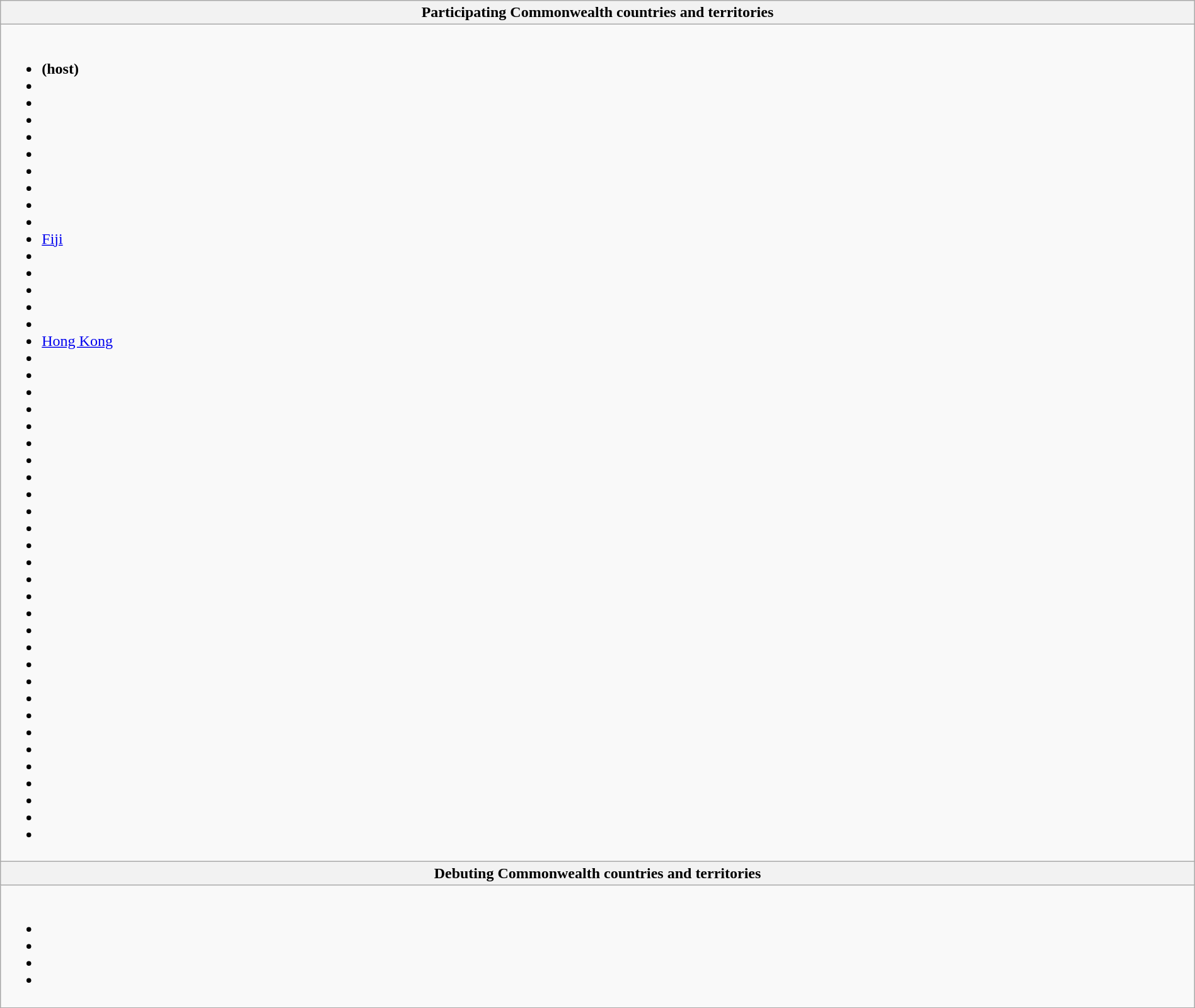<table class="wikitable collapsible" style="width:100%;">
<tr>
<th>Participating Commonwealth countries and territories</th>
</tr>
<tr>
<td><br><ul><li> <strong>(host)</strong></li><li></li><li></li><li></li><li></li><li></li><li></li><li></li><li></li><li></li><li> <a href='#'>Fiji</a></li><li></li><li></li><li></li><li></li><li></li><li> <a href='#'>Hong Kong</a></li><li></li><li></li><li></li><li></li><li></li><li></li><li></li><li></li><li></li><li></li><li></li><li></li><li></li><li></li><li></li><li></li><li></li><li></li><li></li><li></li><li></li><li></li><li></li><li></li><li></li><li></li><li></li><li></li><li></li></ul></td>
</tr>
<tr>
<th>Debuting Commonwealth countries and territories</th>
</tr>
<tr>
<td valign="top"><br><ul><li></li><li></li><li></li><li></li></ul>
</td>
</tr>
</table>
